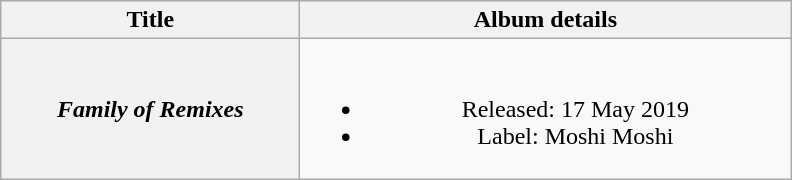<table class="wikitable plainrowheaders" style="text-align:center;">
<tr>
<th scope="col" style="width:12em;">Title</th>
<th scope="col" style="width:20em;">Album details</th>
</tr>
<tr>
<th scope="row"><em>Family of Remixes</em></th>
<td><br><ul><li>Released: 17 May 2019</li><li>Label: Moshi Moshi</li></ul></td>
</tr>
</table>
